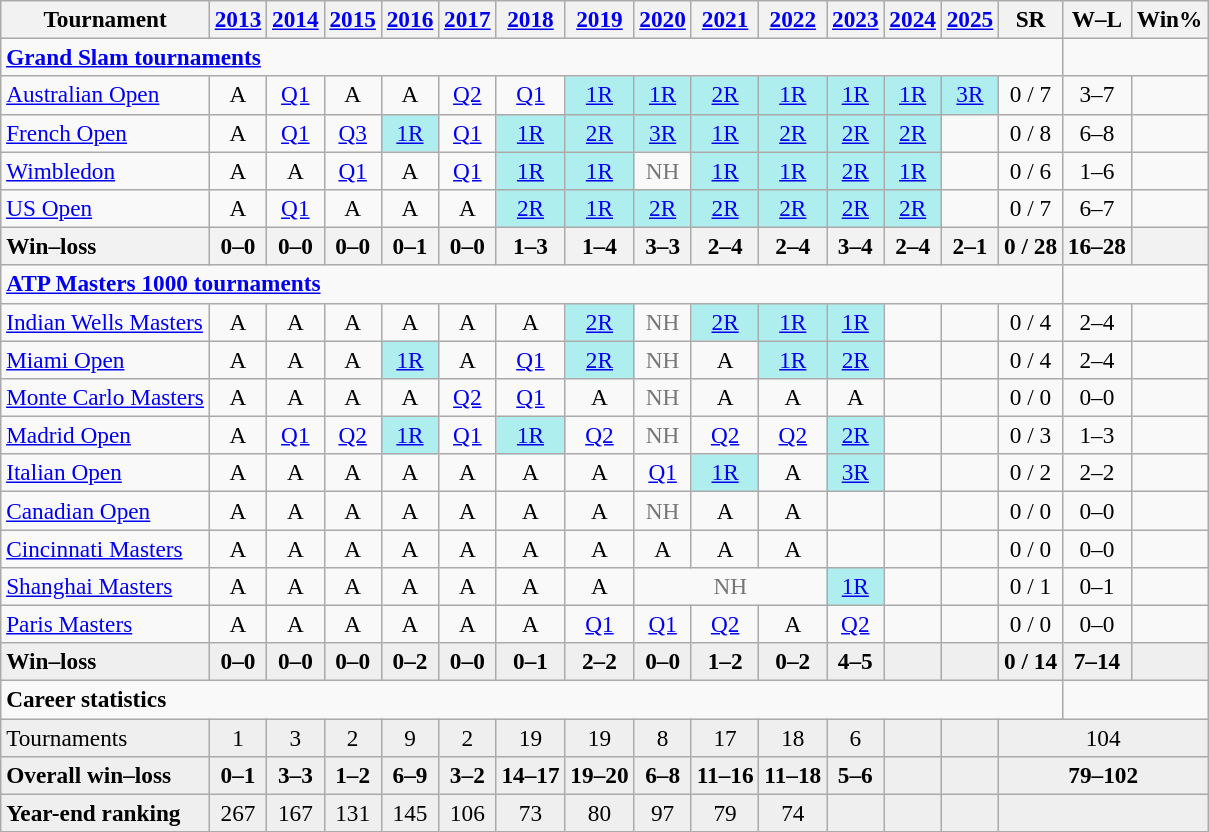<table class=wikitable style=text-align:center;font-size:97%>
<tr>
<th>Tournament</th>
<th><a href='#'>2013</a></th>
<th><a href='#'>2014</a></th>
<th><a href='#'>2015</a></th>
<th><a href='#'>2016</a></th>
<th><a href='#'>2017</a></th>
<th><a href='#'>2018</a></th>
<th><a href='#'>2019</a></th>
<th><a href='#'>2020</a></th>
<th><a href='#'>2021</a></th>
<th><a href='#'>2022</a></th>
<th><a href='#'>2023</a></th>
<th><a href='#'>2024</a></th>
<th><a href='#'>2025</a></th>
<th>SR</th>
<th>W–L</th>
<th>Win%</th>
</tr>
<tr>
<td colspan="15" align="left"><a href='#'><strong>Grand Slam tournaments</strong></a></td>
</tr>
<tr>
<td align=left><a href='#'>Australian Open</a></td>
<td>A</td>
<td><a href='#'>Q1</a></td>
<td>A</td>
<td>A</td>
<td><a href='#'>Q2</a></td>
<td><a href='#'>Q1</a></td>
<td bgcolor=afeeee><a href='#'>1R</a></td>
<td bgcolor=afeeee><a href='#'>1R</a></td>
<td bgcolor=afeeee><a href='#'>2R</a></td>
<td bgcolor=afeeee><a href='#'>1R</a></td>
<td bgcolor=afeeee><a href='#'>1R</a></td>
<td bgcolor=afeeee><a href='#'>1R</a></td>
<td bgcolor=afeeee><a href='#'>3R</a></td>
<td>0 / 7</td>
<td>3–7</td>
<td></td>
</tr>
<tr>
<td align=left><a href='#'>French Open</a></td>
<td>A</td>
<td><a href='#'>Q1</a></td>
<td><a href='#'>Q3</a></td>
<td bgcolor=afeeee><a href='#'>1R</a></td>
<td><a href='#'>Q1</a></td>
<td bgcolor=afeeee><a href='#'>1R</a></td>
<td bgcolor=afeeee><a href='#'>2R</a></td>
<td bgcolor=afeeee><a href='#'>3R</a></td>
<td bgcolor=afeeee><a href='#'>1R</a></td>
<td bgcolor=afeeee><a href='#'>2R</a></td>
<td bgcolor=afeeee><a href='#'>2R</a></td>
<td bgcolor=afeeee><a href='#'>2R</a></td>
<td></td>
<td>0 / 8</td>
<td>6–8</td>
<td></td>
</tr>
<tr>
<td align=left><a href='#'>Wimbledon</a></td>
<td>A</td>
<td>A</td>
<td><a href='#'>Q1</a></td>
<td>A</td>
<td><a href='#'>Q1</a></td>
<td bgcolor=afeeee><a href='#'>1R</a></td>
<td bgcolor=afeeee><a href='#'>1R</a></td>
<td style=color:#767676>NH</td>
<td bgcolor=afeeee><a href='#'>1R</a></td>
<td bgcolor=afeeee><a href='#'>1R</a></td>
<td bgcolor=afeeee><a href='#'>2R</a></td>
<td bgcolor=afeeee><a href='#'>1R</a></td>
<td></td>
<td>0 / 6</td>
<td>1–6</td>
<td></td>
</tr>
<tr>
<td align=left><a href='#'>US Open</a></td>
<td>A</td>
<td><a href='#'>Q1</a></td>
<td>A</td>
<td>A</td>
<td>A</td>
<td bgcolor=afeeee><a href='#'>2R</a></td>
<td bgcolor=afeeee><a href='#'>1R</a></td>
<td bgcolor=afeeee><a href='#'>2R</a></td>
<td bgcolor=afeeee><a href='#'>2R</a></td>
<td bgcolor=afeeee><a href='#'>2R</a></td>
<td bgcolor=afeeee><a href='#'>2R</a></td>
<td bgcolor=afeeee><a href='#'>2R</a></td>
<td></td>
<td>0 / 7</td>
<td>6–7</td>
<td></td>
</tr>
<tr>
<th style=text-align:left>Win–loss</th>
<th>0–0</th>
<th>0–0</th>
<th>0–0</th>
<th>0–1</th>
<th>0–0</th>
<th>1–3</th>
<th>1–4</th>
<th>3–3</th>
<th>2–4</th>
<th>2–4</th>
<th>3–4</th>
<th>2–4</th>
<th>2–1</th>
<th>0 / 28</th>
<th>16–28</th>
<th></th>
</tr>
<tr>
<td colspan="15" align="left"><strong><a href='#'>ATP Masters 1000 tournaments</a></strong></td>
</tr>
<tr>
<td align=left><a href='#'>Indian Wells Masters</a></td>
<td>A</td>
<td>A</td>
<td>A</td>
<td>A</td>
<td>A</td>
<td>A</td>
<td bgcolor=afeeee><a href='#'>2R</a></td>
<td style=color:#767676>NH</td>
<td bgcolor=afeeee><a href='#'>2R</a></td>
<td bgcolor=afeeee><a href='#'>1R</a></td>
<td bgcolor=afeeee><a href='#'>1R</a></td>
<td></td>
<td></td>
<td>0 / 4</td>
<td>2–4</td>
<td></td>
</tr>
<tr>
<td align=left><a href='#'>Miami Open</a></td>
<td>A</td>
<td>A</td>
<td>A</td>
<td bgcolor=afeeee><a href='#'>1R</a></td>
<td>A</td>
<td><a href='#'>Q1</a></td>
<td bgcolor=afeeee><a href='#'>2R</a></td>
<td style=color:#767676>NH</td>
<td>A</td>
<td bgcolor=afeeee><a href='#'>1R</a></td>
<td bgcolor=afeeee><a href='#'>2R</a></td>
<td></td>
<td></td>
<td>0 / 4</td>
<td>2–4</td>
<td></td>
</tr>
<tr>
<td align=left><a href='#'>Monte Carlo Masters</a></td>
<td>A</td>
<td>A</td>
<td>A</td>
<td>A</td>
<td><a href='#'>Q2</a></td>
<td><a href='#'>Q1</a></td>
<td>A</td>
<td style=color:#767676>NH</td>
<td>A</td>
<td>A</td>
<td>A</td>
<td></td>
<td></td>
<td>0 / 0</td>
<td>0–0</td>
<td></td>
</tr>
<tr>
<td align=left><a href='#'>Madrid Open</a></td>
<td>A</td>
<td><a href='#'>Q1</a></td>
<td><a href='#'>Q2</a></td>
<td bgcolor=afeeee><a href='#'>1R</a></td>
<td><a href='#'>Q1</a></td>
<td bgcolor=afeeee><a href='#'>1R</a></td>
<td><a href='#'>Q2</a></td>
<td style=color:#767676>NH</td>
<td><a href='#'>Q2</a></td>
<td><a href='#'>Q2</a></td>
<td bgcolor=afeeee><a href='#'>2R</a></td>
<td></td>
<td></td>
<td>0 / 3</td>
<td>1–3</td>
<td></td>
</tr>
<tr>
<td align=left><a href='#'>Italian Open</a></td>
<td>A</td>
<td>A</td>
<td>A</td>
<td>A</td>
<td>A</td>
<td>A</td>
<td>A</td>
<td><a href='#'>Q1</a></td>
<td bgcolor=afeeee><a href='#'>1R</a></td>
<td>A</td>
<td bgcolor=afeeee><a href='#'>3R</a></td>
<td></td>
<td></td>
<td>0 / 2</td>
<td>2–2</td>
<td></td>
</tr>
<tr>
<td align=left><a href='#'>Canadian Open</a></td>
<td>A</td>
<td>A</td>
<td>A</td>
<td>A</td>
<td>A</td>
<td>A</td>
<td>A</td>
<td style=color:#767676>NH</td>
<td>A</td>
<td>A</td>
<td></td>
<td></td>
<td></td>
<td>0 / 0</td>
<td>0–0</td>
<td></td>
</tr>
<tr>
<td align=left><a href='#'>Cincinnati Masters</a></td>
<td>A</td>
<td>A</td>
<td>A</td>
<td>A</td>
<td>A</td>
<td>A</td>
<td>A</td>
<td>A</td>
<td>A</td>
<td>A</td>
<td></td>
<td></td>
<td></td>
<td>0 / 0</td>
<td>0–0</td>
<td></td>
</tr>
<tr>
<td align=left><a href='#'>Shanghai Masters</a></td>
<td>A</td>
<td>A</td>
<td>A</td>
<td>A</td>
<td>A</td>
<td>A</td>
<td>A</td>
<td colspan="3" style="color:#767676">NH</td>
<td bgcolor=afeeee><a href='#'>1R</a></td>
<td></td>
<td></td>
<td>0 / 1</td>
<td>0–1</td>
<td></td>
</tr>
<tr>
<td align=left><a href='#'>Paris Masters</a></td>
<td>A</td>
<td>A</td>
<td>A</td>
<td>A</td>
<td>A</td>
<td>A</td>
<td><a href='#'>Q1</a></td>
<td><a href='#'>Q1</a></td>
<td><a href='#'>Q2</a></td>
<td>A</td>
<td><a href='#'>Q2</a></td>
<td></td>
<td></td>
<td>0 / 0</td>
<td>0–0</td>
<td></td>
</tr>
<tr style=font-weight:bold;background:#efefef>
<td style=text-align:left>Win–loss</td>
<td>0–0</td>
<td>0–0</td>
<td>0–0</td>
<td>0–2</td>
<td>0–0</td>
<td>0–1</td>
<td>2–2</td>
<td>0–0</td>
<td>1–2</td>
<td>0–2</td>
<td>4–5</td>
<td></td>
<td></td>
<td>0 / 14</td>
<td>7–14</td>
<td></td>
</tr>
<tr>
<td colspan="15" align="left"><strong>Career statistics</strong></td>
</tr>
<tr bgcolor=efefef>
<td align=left>Tournaments</td>
<td>1</td>
<td>3</td>
<td>2</td>
<td>9</td>
<td>2</td>
<td>19</td>
<td>19</td>
<td>8</td>
<td>17</td>
<td>18</td>
<td>6</td>
<td></td>
<td></td>
<td colspan="3">104</td>
</tr>
<tr style=font-weight:bold;background:#efefef>
<td style=text-align:left>Overall win–loss</td>
<td>0–1</td>
<td>3–3</td>
<td>1–2</td>
<td>6–9</td>
<td>3–2</td>
<td>14–17</td>
<td>19–20</td>
<td>6–8</td>
<td>11–16</td>
<td>11–18</td>
<td>5–6</td>
<td></td>
<td></td>
<td colspan="3">79–102</td>
</tr>
<tr bgcolor=efefef>
<td align=left><strong>Year-end ranking</strong></td>
<td>267</td>
<td>167</td>
<td>131</td>
<td>145</td>
<td>106</td>
<td>73</td>
<td>80</td>
<td>97</td>
<td>79</td>
<td>74</td>
<td></td>
<td></td>
<td></td>
<td colspan="3"></td>
</tr>
</table>
